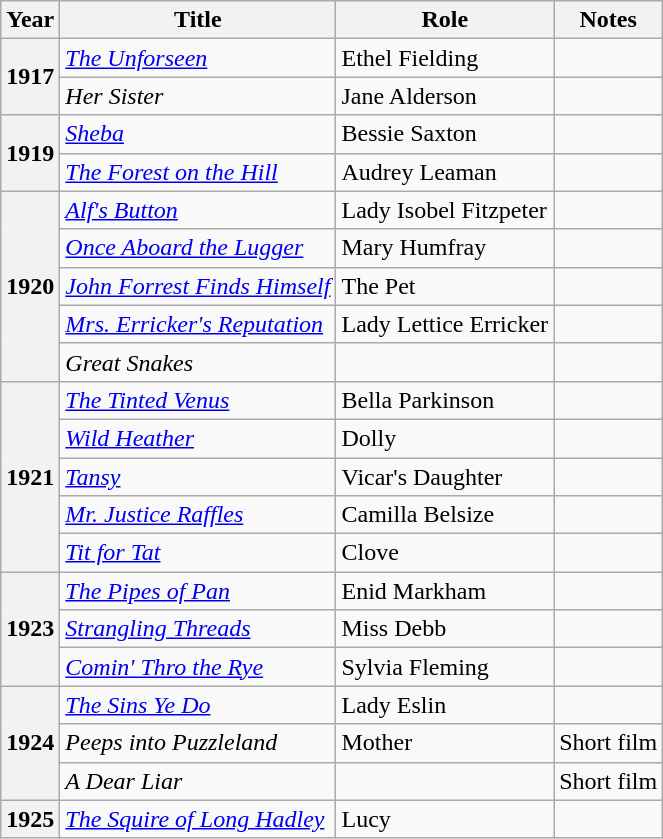<table class="wikitable plainrowheaders sortable">
<tr>
<th scope="col">Year</th>
<th scope="col">Title</th>
<th scope="col" class="unsortable">Role</th>
<th scope="col" class="unsortable">Notes</th>
</tr>
<tr>
<th scope="row" rowspan="2">1917</th>
<td data-sort-value="Unforseen, The"><em><a href='#'>The Unforseen</a></em></td>
<td>Ethel Fielding</td>
<td></td>
</tr>
<tr>
<td><em>Her Sister</em></td>
<td>Jane Alderson</td>
<td></td>
</tr>
<tr>
<th scope="row" rowspan="2">1919</th>
<td><em><a href='#'>Sheba</a></em></td>
<td>Bessie Saxton</td>
<td></td>
</tr>
<tr>
<td data-sort-value="Forest on the Hill, The"><em><a href='#'>The Forest on the Hill</a></em></td>
<td>Audrey Leaman</td>
<td></td>
</tr>
<tr>
<th scope="row" rowspan="5">1920</th>
<td><em><a href='#'>Alf's Button</a></em></td>
<td>Lady Isobel Fitzpeter</td>
<td></td>
</tr>
<tr>
<td><em><a href='#'>Once Aboard the Lugger</a></em></td>
<td>Mary Humfray</td>
<td></td>
</tr>
<tr>
<td><em><a href='#'>John Forrest Finds Himself</a></em></td>
<td>The Pet</td>
<td></td>
</tr>
<tr>
<td data-sort-value="Erricker's Reputation"><em><a href='#'>Mrs. Erricker's Reputation</a></em></td>
<td>Lady Lettice Erricker</td>
<td></td>
</tr>
<tr>
<td><em>Great Snakes</em></td>
<td></td>
<td></td>
</tr>
<tr>
<th scope="row" rowspan="5">1921</th>
<td data-sort-value="Tinted Venus, The"><em><a href='#'>The Tinted Venus</a></em></td>
<td>Bella Parkinson</td>
<td></td>
</tr>
<tr>
<td><em><a href='#'>Wild Heather</a></em></td>
<td>Dolly</td>
<td></td>
</tr>
<tr>
<td><em><a href='#'>Tansy</a></em></td>
<td>Vicar's Daughter</td>
<td></td>
</tr>
<tr>
<td data-sort-value="Justice Raffles"><em><a href='#'>Mr. Justice Raffles</a></em></td>
<td>Camilla Belsize</td>
<td></td>
</tr>
<tr>
<td><em><a href='#'>Tit for Tat</a></em></td>
<td>Clove</td>
<td></td>
</tr>
<tr>
<th scope="row" rowspan="3">1923</th>
<td data-sort-value="Pipes of Pan, The"><em><a href='#'>The Pipes of Pan</a></em></td>
<td>Enid Markham</td>
<td></td>
</tr>
<tr>
<td><em><a href='#'>Strangling Threads</a></em></td>
<td>Miss Debb</td>
<td></td>
</tr>
<tr>
<td><em><a href='#'>Comin' Thro the Rye</a></em></td>
<td>Sylvia Fleming</td>
<td></td>
</tr>
<tr>
<th scope="row" rowspan="3">1924</th>
<td data-sort-value="Sins Ye Do, The"><em><a href='#'>The Sins Ye Do</a></em></td>
<td>Lady Eslin</td>
<td></td>
</tr>
<tr>
<td><em>Peeps into Puzzleland</em></td>
<td>Mother</td>
<td>Short film</td>
</tr>
<tr>
<td><em>A Dear Liar</em></td>
<td></td>
<td>Short film</td>
</tr>
<tr>
<th scope="row">1925</th>
<td data-sort-value="Squire of Long Hadley, The"><em><a href='#'>The Squire of Long Hadley</a></em></td>
<td>Lucy</td>
<td></td>
</tr>
</table>
